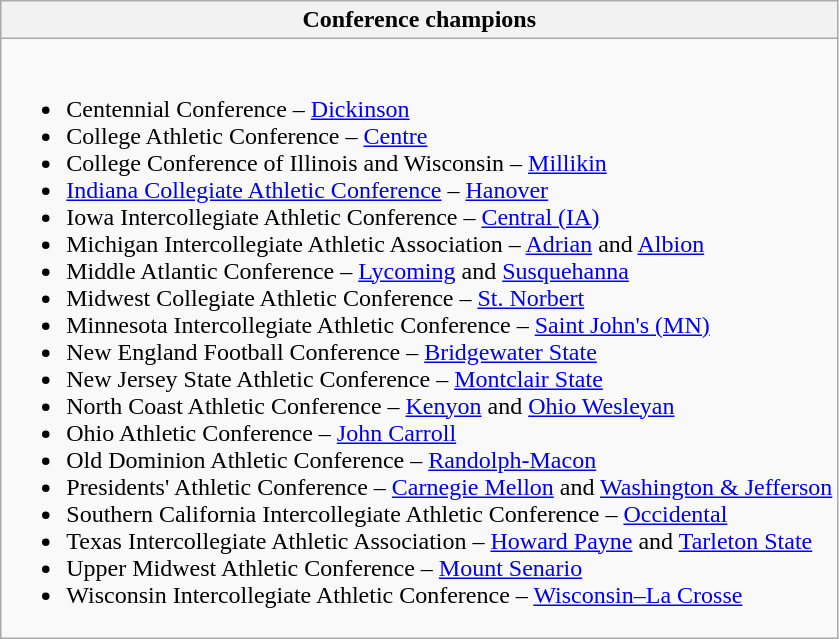<table class="wikitable">
<tr>
<th>Conference champions</th>
</tr>
<tr>
<td><br><ul><li>Centennial Conference – <a href='#'>Dickinson</a></li><li>College Athletic Conference – <a href='#'>Centre</a></li><li>College Conference of Illinois and Wisconsin – <a href='#'>Millikin</a></li><li><a href='#'>Indiana Collegiate Athletic Conference</a> – <a href='#'>Hanover</a></li><li>Iowa Intercollegiate Athletic Conference – <a href='#'>Central (IA)</a></li><li>Michigan Intercollegiate Athletic Association – <a href='#'>Adrian</a> and <a href='#'>Albion</a></li><li>Middle Atlantic Conference – <a href='#'>Lycoming</a> and <a href='#'>Susquehanna</a></li><li>Midwest Collegiate Athletic Conference – <a href='#'>St. Norbert</a></li><li>Minnesota Intercollegiate Athletic Conference – <a href='#'>Saint John's (MN)</a></li><li>New England Football Conference – <a href='#'>Bridgewater State</a></li><li>New Jersey State Athletic Conference – <a href='#'>Montclair State</a></li><li>North Coast Athletic Conference – <a href='#'>Kenyon</a> and <a href='#'>Ohio Wesleyan</a></li><li>Ohio Athletic Conference – <a href='#'>John Carroll</a></li><li>Old Dominion Athletic Conference – <a href='#'>Randolph-Macon</a></li><li>Presidents' Athletic Conference – <a href='#'>Carnegie Mellon</a> and <a href='#'>Washington & Jefferson</a></li><li>Southern California Intercollegiate Athletic Conference – <a href='#'>Occidental</a></li><li>Texas Intercollegiate Athletic Association – <a href='#'>Howard Payne</a> and <a href='#'>Tarleton State</a></li><li>Upper Midwest Athletic Conference – <a href='#'>Mount Senario</a></li><li>Wisconsin Intercollegiate Athletic Conference – <a href='#'>Wisconsin–La Crosse</a></li></ul></td>
</tr>
</table>
